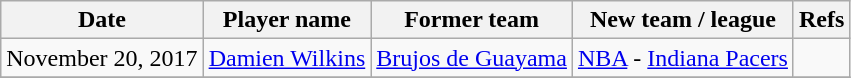<table class="wikitable">
<tr>
<th>Date</th>
<th>Player name</th>
<th>Former team</th>
<th>New team / league</th>
<th>Refs</th>
</tr>
<tr>
<td>November 20, 2017</td>
<td> <a href='#'>Damien Wilkins</a></td>
<td> <a href='#'>Brujos de Guayama</a></td>
<td><a href='#'>NBA</a> - <a href='#'>Indiana Pacers</a></td>
<td></td>
</tr>
<tr>
</tr>
</table>
